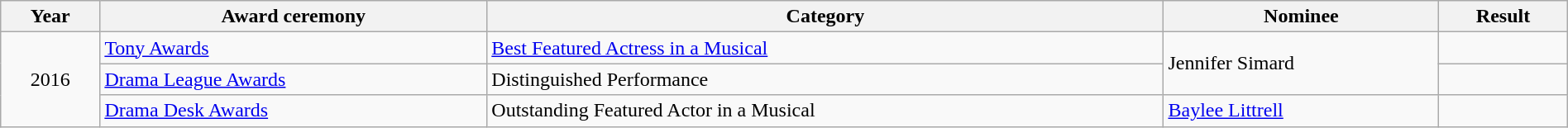<table class=wikitable width=100%>
<tr>
<th scope=col>Year</th>
<th scope=col>Award ceremony</th>
<th scope=col>Category</th>
<th scope=col>Nominee</th>
<th scope=col>Result</th>
</tr>
<tr>
<td rowspan="3" align="center">2016</td>
<td><a href='#'>Tony Awards</a></td>
<td><a href='#'>Best Featured Actress in a Musical</a></td>
<td rowspan="2">Jennifer Simard</td>
<td></td>
</tr>
<tr>
<td><a href='#'>Drama League Awards</a></td>
<td>Distinguished Performance</td>
<td></td>
</tr>
<tr>
<td><a href='#'>Drama Desk Awards</a></td>
<td>Outstanding Featured Actor in a Musical</td>
<td><a href='#'>Baylee Littrell</a></td>
<td></td>
</tr>
</table>
